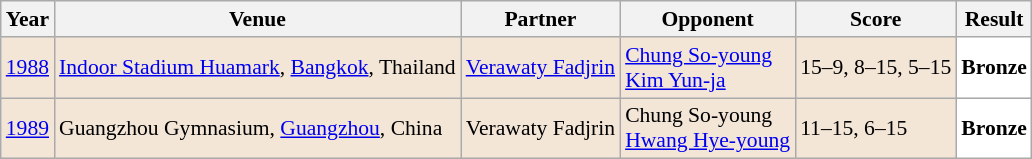<table class="sortable wikitable" style="font-size: 90%;">
<tr>
<th>Year</th>
<th>Venue</th>
<th>Partner</th>
<th>Opponent</th>
<th>Score</th>
<th>Result</th>
</tr>
<tr style="background:#F3E6D7">
<td align="center"><a href='#'>1988</a></td>
<td align="left"><a href='#'>Indoor Stadium Huamark</a>, <a href='#'>Bangkok</a>, Thailand</td>
<td align="left"> <a href='#'>Verawaty Fadjrin</a></td>
<td align="left"> <a href='#'>Chung So-young</a><br> <a href='#'>Kim Yun-ja</a></td>
<td align="left">15–9, 8–15, 5–15</td>
<td style="text-align:left; background:white"> <strong>Bronze</strong></td>
</tr>
<tr style="background:#F3E6D7">
<td align="center"><a href='#'>1989</a></td>
<td align="left">Guangzhou Gymnasium, <a href='#'>Guangzhou</a>, China</td>
<td align="left"> Verawaty Fadjrin</td>
<td align="left"> Chung So-young<br> <a href='#'>Hwang Hye-young</a></td>
<td align="left">11–15, 6–15</td>
<td style="text-align:left; background:white"> <strong>Bronze</strong></td>
</tr>
</table>
